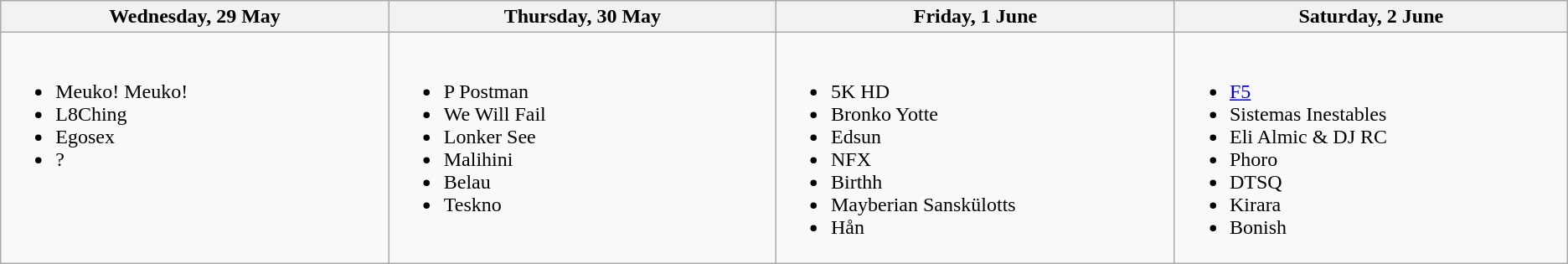<table class="wikitable">
<tr>
<th width="500">Wednesday, 29 May</th>
<th width="500">Thursday, 30 May</th>
<th width="500">Friday, 1 June</th>
<th width="500">Saturday, 2 June</th>
</tr>
<tr valign="top">
<td><br><ul><li>Meuko! Meuko!</li><li>L8Ching</li><li>Egosex</li><li>?</li></ul></td>
<td><br><ul><li>P Postman</li><li>We Will Fail</li><li>Lonker See</li><li>Malihini</li><li>Belau</li><li>Teskno</li></ul></td>
<td><br><ul><li>5K HD</li><li>Bronko Yotte</li><li>Edsun</li><li>NFX</li><li>Birthh</li><li>Mayberian Sanskülotts</li><li>Hån</li></ul></td>
<td><br><ul><li><a href='#'>F5</a></li><li>Sistemas Inestables</li><li>Eli Almic & DJ RC</li><li>Phoro</li><li>DTSQ</li><li>Kirara</li><li>Bonish</li></ul></td>
</tr>
</table>
